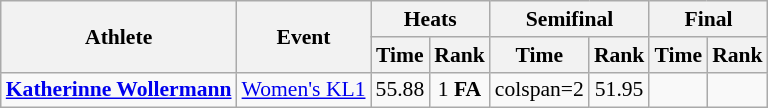<table class="wikitable" style="font-size:90%">
<tr>
<th rowspan="2">Athlete</th>
<th rowspan="2">Event</th>
<th colspan="2">Heats</th>
<th colspan="2">Semifinal</th>
<th colspan="2">Final</th>
</tr>
<tr>
<th>Time</th>
<th>Rank</th>
<th>Time</th>
<th>Rank</th>
<th>Time</th>
<th>Rank</th>
</tr>
<tr align=center>
<td align=left><strong><a href='#'>Katherinne Wollermann</a></strong></td>
<td align=left><a href='#'>Women's KL1</a></td>
<td>55.88</td>
<td>1 <strong>FA</strong></td>
<td>colspan=2 </td>
<td>51.95</td>
<td></td>
</tr>
</table>
